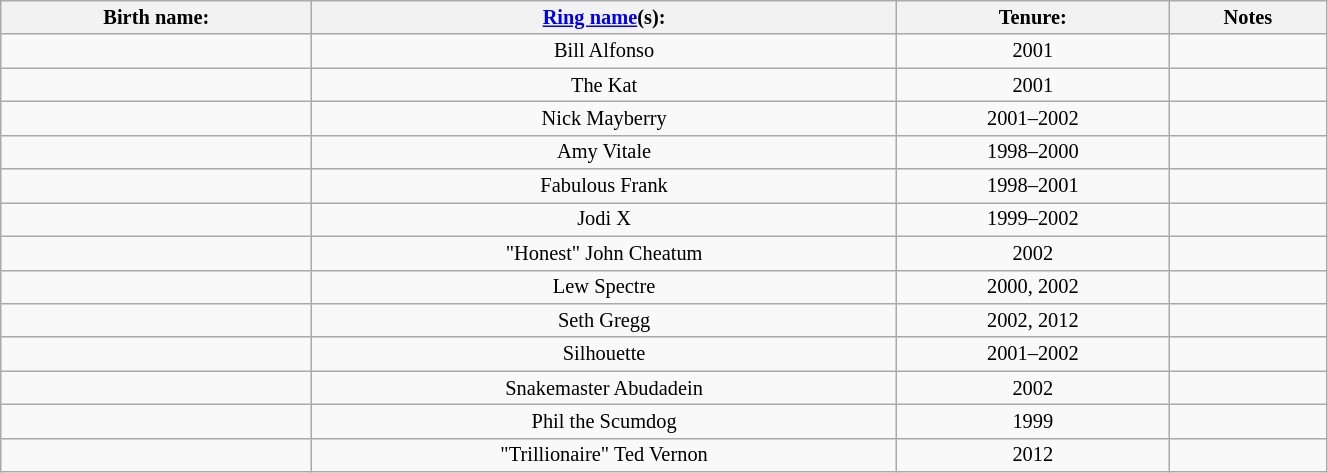<table class="sortable wikitable" style="font-size:85%; text-align:center; width:70%;">
<tr>
<th>Birth name:</th>
<th><a href='#'>Ring name</a>(s):</th>
<th>Tenure:</th>
<th>Notes</th>
</tr>
<tr>
<td></td>
<td>Bill Alfonso</td>
<td sort>2001</td>
<td></td>
</tr>
<tr>
<td></td>
<td>The Kat</td>
<td sort>2001</td>
<td></td>
</tr>
<tr>
<td></td>
<td>Nick Mayberry</td>
<td sort>2001–2002</td>
<td></td>
</tr>
<tr>
<td></td>
<td>Amy Vitale</td>
<td sort>1998–2000</td>
<td></td>
</tr>
<tr>
<td></td>
<td>Fabulous Frank</td>
<td sort>1998–2001</td>
<td></td>
</tr>
<tr>
<td></td>
<td>Jodi X</td>
<td sort>1999–2002</td>
<td></td>
</tr>
<tr>
<td></td>
<td>"Honest" John Cheatum</td>
<td sort>2002</td>
<td></td>
</tr>
<tr>
<td></td>
<td>Lew Spectre</td>
<td sort>2000, 2002</td>
<td></td>
</tr>
<tr>
<td></td>
<td>Seth Gregg</td>
<td sort>2002, 2012</td>
<td></td>
</tr>
<tr>
<td></td>
<td>Silhouette</td>
<td sort>2001–2002</td>
<td></td>
</tr>
<tr>
<td></td>
<td>Snakemaster Abudadein</td>
<td sort>2002</td>
<td></td>
</tr>
<tr>
<td></td>
<td>Phil the Scumdog</td>
<td sort>1999</td>
<td></td>
</tr>
<tr>
<td></td>
<td>"Trillionaire" Ted Vernon</td>
<td sort>2012</td>
<td></td>
</tr>
</table>
